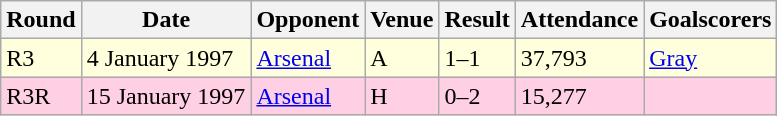<table class="wikitable">
<tr>
<th>Round</th>
<th>Date</th>
<th>Opponent</th>
<th>Venue</th>
<th>Result</th>
<th>Attendance</th>
<th>Goalscorers</th>
</tr>
<tr style="background-color: #ffffdd;">
<td>R3</td>
<td>4 January 1997</td>
<td><a href='#'>Arsenal</a></td>
<td>A</td>
<td>1–1</td>
<td>37,793</td>
<td><a href='#'>Gray</a></td>
</tr>
<tr style="background-color: #ffd0e3;">
<td>R3R</td>
<td>15 January 1997</td>
<td><a href='#'>Arsenal</a></td>
<td>H</td>
<td>0–2</td>
<td>15,277</td>
<td></td>
</tr>
</table>
